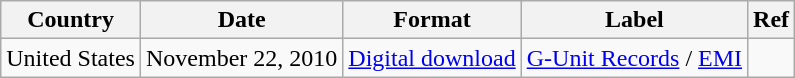<table class="wikitable">
<tr>
<th>Country</th>
<th>Date</th>
<th>Format</th>
<th>Label</th>
<th>Ref</th>
</tr>
<tr>
<td>United States</td>
<td rowspan="1">November 22, 2010</td>
<td rowspan="1"><a href='#'>Digital download</a></td>
<td rowspan="1"><a href='#'>G-Unit Records</a> / <a href='#'>EMI</a></td>
<td></td>
</tr>
</table>
